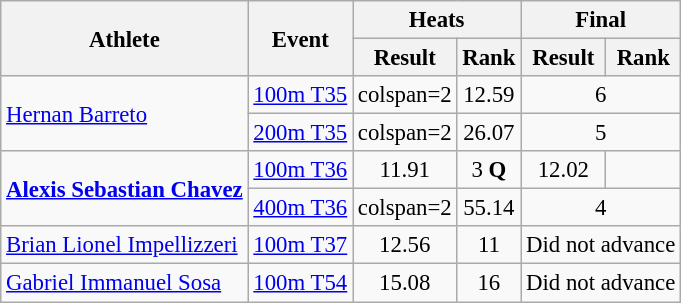<table class=wikitable style="font-size:95%">
<tr>
<th rowspan="2">Athlete</th>
<th rowspan="2">Event</th>
<th colspan="2">Heats</th>
<th colspan="2">Final</th>
</tr>
<tr>
<th>Result</th>
<th>Rank</th>
<th>Result</th>
<th>Rank</th>
</tr>
<tr align=center>
<td rowspan=2 align=left><a href='#'>Hernan Barreto</a></td>
<td align=left><a href='#'>100m T35</a></td>
<td>colspan=2</td>
<td>12.59</td>
<td colspan="2">6</td>
</tr>
<tr align=center>
<td align=left><a href='#'>200m T35</a></td>
<td>colspan=2</td>
<td>26.07</td>
<td colspan="2">5</td>
</tr>
<tr align=center>
<td align=left rowspan=2><strong><a href='#'>Alexis Sebastian Chavez</a></strong></td>
<td align=left><a href='#'>100m T36</a></td>
<td>11.91</td>
<td>3 <strong>Q</strong></td>
<td>12.02</td>
<td></td>
</tr>
<tr align=center>
<td align=left><a href='#'>400m T36</a></td>
<td>colspan=2</td>
<td>55.14</td>
<td colspan="2">4</td>
</tr>
<tr align=center>
<td align="left"><a href='#'>Brian Lionel Impellizzeri</a></td>
<td align=left><a href='#'>100m T37</a></td>
<td>12.56</td>
<td>11</td>
<td colspan="2">Did not advance</td>
</tr>
<tr align="center">
<td align="left"><a href='#'>Gabriel Immanuel Sosa</a></td>
<td align="left"><a href='#'>100m T54</a></td>
<td>15.08</td>
<td>16</td>
<td colspan="2">Did not advance</td>
</tr>
</table>
